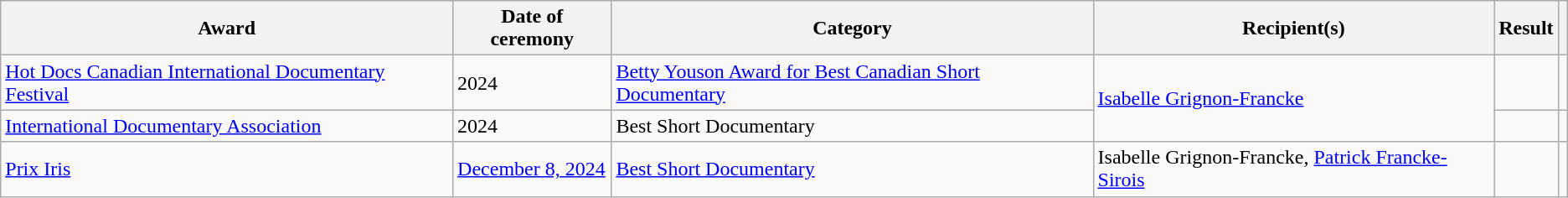<table class="wikitable sortable plainrowheaders">
<tr>
<th scope="col">Award</th>
<th scope="col">Date of ceremony</th>
<th scope="col">Category</th>
<th scope="col">Recipient(s)</th>
<th scope="col">Result</th>
<th scope="col" class="unsortable"></th>
</tr>
<tr>
<td><a href='#'>Hot Docs Canadian International Documentary Festival</a></td>
<td>2024</td>
<td><a href='#'>Betty Youson Award for Best Canadian Short Documentary</a></td>
<td rowspan=2><a href='#'>Isabelle Grignon-Francke</a></td>
<td></td>
<td></td>
</tr>
<tr>
<td><a href='#'>International Documentary Association</a></td>
<td>2024</td>
<td>Best Short Documentary</td>
<td></td>
<td></td>
</tr>
<tr>
<td><a href='#'>Prix Iris</a></td>
<td><a href='#'>December 8, 2024</a></td>
<td><a href='#'>Best Short Documentary</a></td>
<td>Isabelle Grignon-Francke, <a href='#'>Patrick Francke-Sirois</a></td>
<td></td>
<td></td>
</tr>
</table>
